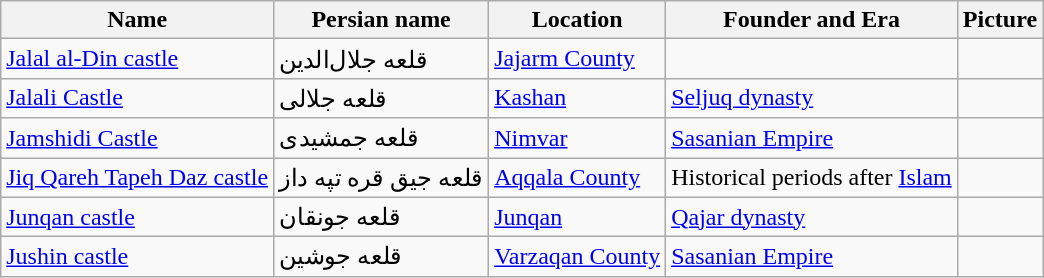<table class="wikitable">
<tr>
<th>Name</th>
<th>Persian name</th>
<th>Location</th>
<th>Founder and Era</th>
<th>Picture</th>
</tr>
<tr>
<td><a href='#'>Jalal al-Din castle</a></td>
<td>قلعه جلال‌الدین</td>
<td><a href='#'>Jajarm County</a></td>
<td></td>
<td align="center"></td>
</tr>
<tr>
<td><a href='#'>Jalali Castle</a></td>
<td>قلعه جلالی</td>
<td><a href='#'>Kashan</a></td>
<td><a href='#'>Seljuq dynasty</a></td>
<td align="center"></td>
</tr>
<tr>
<td><a href='#'>Jamshidi Castle</a></td>
<td>قلعه جمشیدی</td>
<td><a href='#'>Nimvar</a></td>
<td><a href='#'>Sasanian Empire</a></td>
<td></td>
</tr>
<tr>
<td><a href='#'>Jiq Qareh Tapeh Daz castle</a></td>
<td>قلعه جیق قره تپه داز</td>
<td><a href='#'>Aqqala County</a></td>
<td>Historical periods after <a href='#'>Islam</a></td>
<td></td>
</tr>
<tr>
<td><a href='#'>Junqan castle</a></td>
<td>قلعه جونقان</td>
<td><a href='#'>Junqan</a></td>
<td><a href='#'>Qajar dynasty</a></td>
<td align="center"></td>
</tr>
<tr>
<td><a href='#'>Jushin castle</a></td>
<td>قلعه جوشین</td>
<td><a href='#'>Varzaqan County</a></td>
<td><a href='#'>Sasanian Empire</a></td>
<td align="center"></td>
</tr>
</table>
